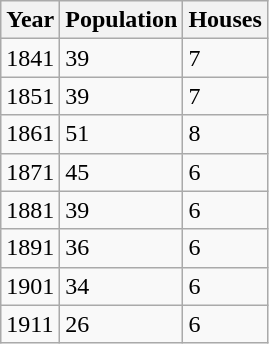<table class="wikitable">
<tr>
<th>Year</th>
<th>Population</th>
<th>Houses</th>
</tr>
<tr>
<td>1841</td>
<td>39</td>
<td>7</td>
</tr>
<tr>
<td>1851</td>
<td>39</td>
<td>7</td>
</tr>
<tr>
<td>1861</td>
<td>51</td>
<td>8</td>
</tr>
<tr>
<td>1871</td>
<td>45</td>
<td>6</td>
</tr>
<tr>
<td>1881</td>
<td>39</td>
<td>6</td>
</tr>
<tr>
<td>1891</td>
<td>36</td>
<td>6</td>
</tr>
<tr>
<td>1901</td>
<td>34</td>
<td>6</td>
</tr>
<tr>
<td>1911</td>
<td>26</td>
<td>6</td>
</tr>
</table>
